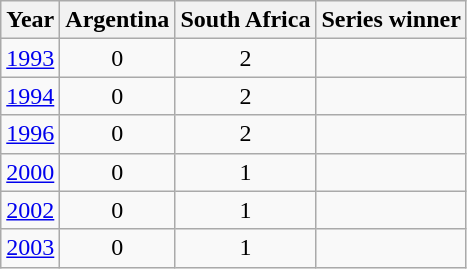<table class="wikitable">
<tr>
<th>Year</th>
<th>Argentina</th>
<th>South Africa</th>
<th>Series winner</th>
</tr>
<tr>
<td> <a href='#'>1993</a></td>
<td align=center>0</td>
<td align=center>2</td>
<td></td>
</tr>
<tr>
<td> <a href='#'>1994</a></td>
<td align=center>0</td>
<td align=center>2</td>
<td></td>
</tr>
<tr>
<td> <a href='#'>1996</a></td>
<td align=center>0</td>
<td align=center>2</td>
<td></td>
</tr>
<tr>
<td> <a href='#'>2000</a></td>
<td align=center>0</td>
<td align=center>1</td>
<td></td>
</tr>
<tr>
<td> <a href='#'>2002</a></td>
<td align=center>0</td>
<td align=center>1</td>
<td></td>
</tr>
<tr>
<td> <a href='#'>2003</a></td>
<td align=center>0</td>
<td align=center>1</td>
<td></td>
</tr>
</table>
